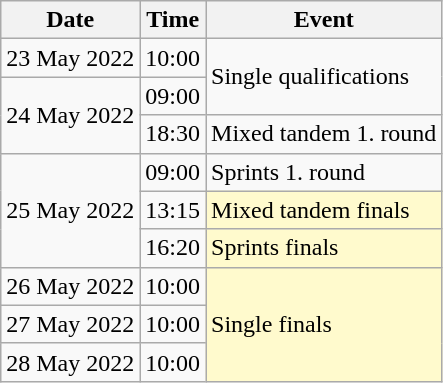<table class="wikitable">
<tr>
<th>Date</th>
<th>Time</th>
<th>Event</th>
</tr>
<tr>
<td>23 May 2022</td>
<td>10:00</td>
<td rowspan=2>Single qualifications</td>
</tr>
<tr>
<td rowspan=2>24 May 2022</td>
<td>09:00</td>
</tr>
<tr>
<td>18:30</td>
<td>Mixed tandem 1. round</td>
</tr>
<tr>
<td rowspan=3>25 May 2022</td>
<td>09:00</td>
<td>Sprints 1. round</td>
</tr>
<tr>
<td>13:15</td>
<td style="background:lemonchiffon">Mixed tandem finals</td>
</tr>
<tr>
<td>16:20</td>
<td style="background:lemonchiffon">Sprints finals</td>
</tr>
<tr>
<td>26 May 2022</td>
<td>10:00</td>
<td rowspan=3 style="background:lemonchiffon">Single finals</td>
</tr>
<tr>
<td>27 May 2022</td>
<td>10:00</td>
</tr>
<tr>
<td>28 May 2022</td>
<td>10:00</td>
</tr>
</table>
